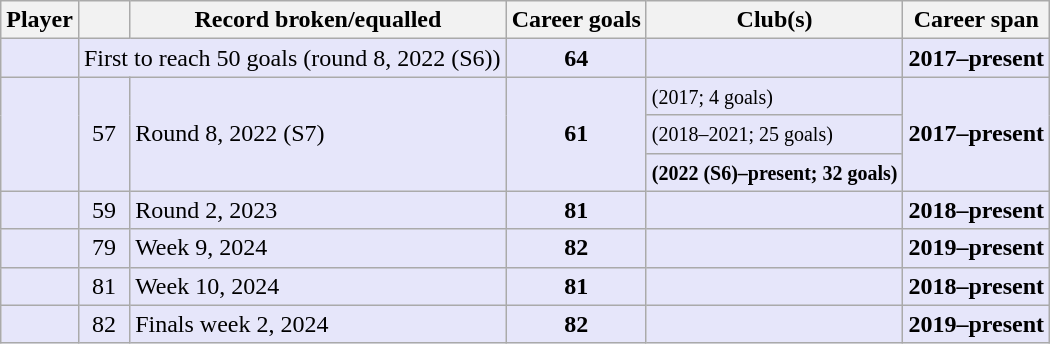<table class="wikitable sortable">
<tr>
<th>Player</th>
<th class=unsortable></th>
<th class=unsortable>Record broken/equalled</th>
<th>Career goals</th>
<th>Club(s)</th>
<th>Career span</th>
</tr>
<tr style=background:#E6E6FA>
<td><strong></strong></td>
<td colspan=2>First to reach 50 goals (round 8, 2022 (S6))</td>
<td align=center><strong>64</strong></td>
<td><strong></strong></td>
<td><strong>2017–present</strong></td>
</tr>
<tr style=background:#E6E6FA>
<td rowspan=3><strong></strong></td>
<td rowspan=3 align=center>57</td>
<td rowspan=3>Round 8, 2022 (S7)</td>
<td rowspan=3 align=center><strong>61</strong></td>
<td> <small>(2017; 4 goals)</small></td>
<td rowspan=3><strong>2017–present</strong></td>
</tr>
<tr style=background:#E6E6FA>
<td> <small>(2018–2021; 25 goals)</small></td>
</tr>
<tr style=background:#E6E6FA>
<td><strong> <small>(2022 (S6)–present; 32 goals)</small></strong></td>
</tr>
<tr style=background:#E6E6FA>
<td><strong></strong></td>
<td align=center>59</td>
<td>Round 2, 2023</td>
<td align=center><strong>81</strong></td>
<td><strong></strong></td>
<td><strong>2018–present</strong></td>
</tr>
<tr style=background:#E6E6FA>
<td><strong></strong></td>
<td align=center>79</td>
<td>Week 9, 2024</td>
<td align=center><strong>82</strong></td>
<td><strong></strong></td>
<td><strong>2019–present</strong></td>
</tr>
<tr style=background:#E6E6FA>
<td><strong></strong></td>
<td align=center>81</td>
<td>Week 10, 2024</td>
<td align=center><strong>81</strong></td>
<td><strong></strong></td>
<td><strong>2018–present</strong></td>
</tr>
<tr style=background:#E6E6FA>
<td><strong></strong></td>
<td align=center>82</td>
<td>Finals week 2, 2024</td>
<td align=center><strong>82</strong></td>
<td><strong></strong></td>
<td><strong>2019–present</strong></td>
</tr>
</table>
